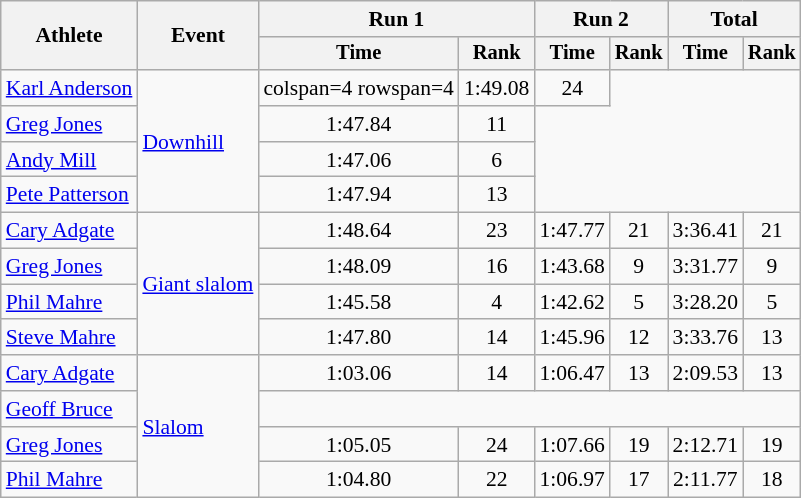<table class=wikitable style=font-size:90%;text-align:center>
<tr>
<th rowspan=2>Athlete</th>
<th rowspan=2>Event</th>
<th colspan=2>Run 1</th>
<th colspan=2>Run 2</th>
<th colspan=2>Total</th>
</tr>
<tr style=font-size:95%>
<th>Time</th>
<th>Rank</th>
<th>Time</th>
<th>Rank</th>
<th>Time</th>
<th>Rank</th>
</tr>
<tr>
<td align=left><a href='#'>Karl Anderson</a></td>
<td align=left rowspan=4><a href='#'>Downhill</a></td>
<td>colspan=4 rowspan=4 </td>
<td>1:49.08</td>
<td>24</td>
</tr>
<tr>
<td align=left><a href='#'>Greg Jones</a></td>
<td>1:47.84</td>
<td>11</td>
</tr>
<tr>
<td align=left><a href='#'>Andy Mill</a></td>
<td>1:47.06</td>
<td>6</td>
</tr>
<tr>
<td align=left><a href='#'>Pete Patterson</a></td>
<td>1:47.94</td>
<td>13</td>
</tr>
<tr>
<td align=left><a href='#'>Cary Adgate</a></td>
<td align=left rowspan=4><a href='#'>Giant slalom</a></td>
<td>1:48.64</td>
<td>23</td>
<td>1:47.77</td>
<td>21</td>
<td>3:36.41</td>
<td>21</td>
</tr>
<tr>
<td align=left><a href='#'>Greg Jones</a></td>
<td>1:48.09</td>
<td>16</td>
<td>1:43.68</td>
<td>9</td>
<td>3:31.77</td>
<td>9</td>
</tr>
<tr>
<td align=left><a href='#'>Phil Mahre</a></td>
<td>1:45.58</td>
<td>4</td>
<td>1:42.62</td>
<td>5</td>
<td>3:28.20</td>
<td>5</td>
</tr>
<tr>
<td align=left><a href='#'>Steve Mahre</a></td>
<td>1:47.80</td>
<td>14</td>
<td>1:45.96</td>
<td>12</td>
<td>3:33.76</td>
<td>13</td>
</tr>
<tr>
<td align=left><a href='#'>Cary Adgate</a></td>
<td align=left rowspan=4><a href='#'>Slalom</a></td>
<td>1:03.06</td>
<td>14</td>
<td>1:06.47</td>
<td>13</td>
<td>2:09.53</td>
<td>13</td>
</tr>
<tr>
<td align=left><a href='#'>Geoff Bruce</a></td>
<td colspan=6></td>
</tr>
<tr>
<td align=left><a href='#'>Greg Jones</a></td>
<td>1:05.05</td>
<td>24</td>
<td>1:07.66</td>
<td>19</td>
<td>2:12.71</td>
<td>19</td>
</tr>
<tr>
<td align=left><a href='#'>Phil Mahre</a></td>
<td>1:04.80</td>
<td>22</td>
<td>1:06.97</td>
<td>17</td>
<td>2:11.77</td>
<td>18</td>
</tr>
</table>
